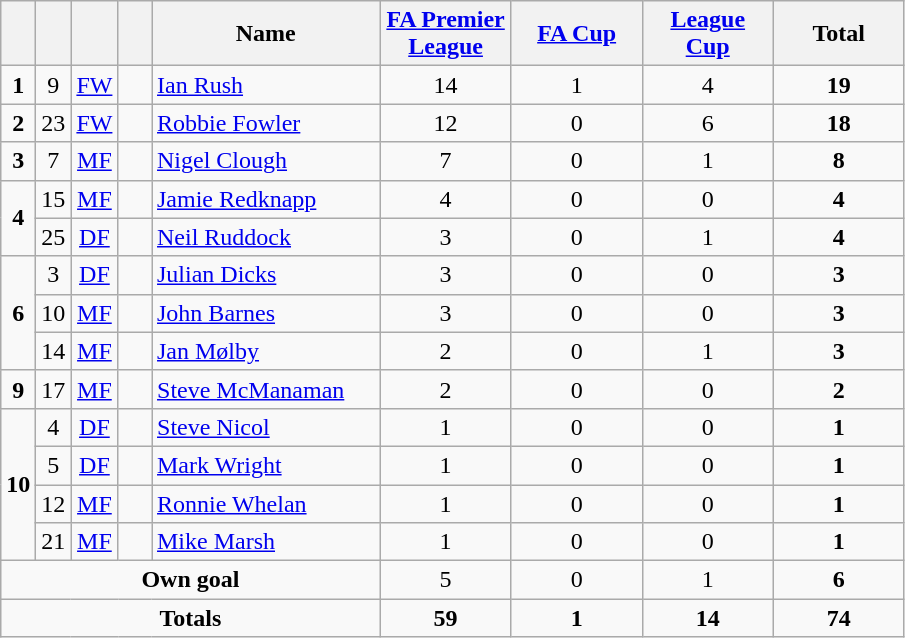<table class="wikitable" style="text-align:center">
<tr>
<th width=15></th>
<th width=15></th>
<th width=15></th>
<th width=15></th>
<th width=145>Name</th>
<th width=80><a href='#'>FA Premier League</a></th>
<th width=80><a href='#'>FA Cup</a></th>
<th width=80><a href='#'>League Cup</a></th>
<th width=80>Total</th>
</tr>
<tr>
<td><strong>1</strong></td>
<td>9</td>
<td><a href='#'>FW</a></td>
<td></td>
<td align=left><a href='#'>Ian Rush</a></td>
<td>14</td>
<td>1</td>
<td>4</td>
<td><strong>19</strong></td>
</tr>
<tr>
<td><strong>2</strong></td>
<td>23</td>
<td><a href='#'>FW</a></td>
<td></td>
<td align=left><a href='#'>Robbie Fowler</a></td>
<td>12</td>
<td>0</td>
<td>6</td>
<td><strong>18</strong></td>
</tr>
<tr>
<td><strong>3</strong></td>
<td>7</td>
<td><a href='#'>MF</a></td>
<td></td>
<td align=left><a href='#'>Nigel Clough</a></td>
<td>7</td>
<td>0</td>
<td>1</td>
<td><strong>8</strong></td>
</tr>
<tr>
<td rowspan=2><strong>4</strong></td>
<td>15</td>
<td><a href='#'>MF</a></td>
<td></td>
<td align=left><a href='#'>Jamie Redknapp</a></td>
<td>4</td>
<td>0</td>
<td>0</td>
<td><strong>4</strong></td>
</tr>
<tr>
<td>25</td>
<td><a href='#'>DF</a></td>
<td></td>
<td align=left><a href='#'>Neil Ruddock</a></td>
<td>3</td>
<td>0</td>
<td>1</td>
<td><strong>4</strong></td>
</tr>
<tr>
<td rowspan=3><strong>6</strong></td>
<td>3</td>
<td><a href='#'>DF</a></td>
<td></td>
<td align=left><a href='#'>Julian Dicks</a></td>
<td>3</td>
<td>0</td>
<td>0</td>
<td><strong>3</strong></td>
</tr>
<tr>
<td>10</td>
<td><a href='#'>MF</a></td>
<td></td>
<td align=left><a href='#'>John Barnes</a></td>
<td>3</td>
<td>0</td>
<td>0</td>
<td><strong>3</strong></td>
</tr>
<tr>
<td>14</td>
<td><a href='#'>MF</a></td>
<td></td>
<td align=left><a href='#'>Jan Mølby</a></td>
<td>2</td>
<td>0</td>
<td>1</td>
<td><strong>3</strong></td>
</tr>
<tr>
<td><strong>9</strong></td>
<td>17</td>
<td><a href='#'>MF</a></td>
<td></td>
<td align=left><a href='#'>Steve McManaman</a></td>
<td>2</td>
<td>0</td>
<td>0</td>
<td><strong>2</strong></td>
</tr>
<tr>
<td rowspan=4><strong>10</strong></td>
<td>4</td>
<td><a href='#'>DF</a></td>
<td></td>
<td align=left><a href='#'>Steve Nicol</a></td>
<td>1</td>
<td>0</td>
<td>0</td>
<td><strong>1</strong></td>
</tr>
<tr>
<td>5</td>
<td><a href='#'>DF</a></td>
<td></td>
<td align=left><a href='#'>Mark Wright</a></td>
<td>1</td>
<td>0</td>
<td>0</td>
<td><strong>1</strong></td>
</tr>
<tr>
<td>12</td>
<td><a href='#'>MF</a></td>
<td></td>
<td align=left><a href='#'>Ronnie Whelan</a></td>
<td>1</td>
<td>0</td>
<td>0</td>
<td><strong>1</strong></td>
</tr>
<tr>
<td>21</td>
<td><a href='#'>MF</a></td>
<td></td>
<td align=left><a href='#'>Mike Marsh</a></td>
<td>1</td>
<td>0</td>
<td>0</td>
<td><strong>1</strong></td>
</tr>
<tr>
<td colspan=5><strong>Own goal</strong></td>
<td>5</td>
<td>0</td>
<td>1</td>
<td><strong>6</strong></td>
</tr>
<tr>
<td colspan=5><strong>Totals</strong></td>
<td><strong>59</strong></td>
<td><strong>1</strong></td>
<td><strong>14</strong></td>
<td><strong>74</strong></td>
</tr>
</table>
